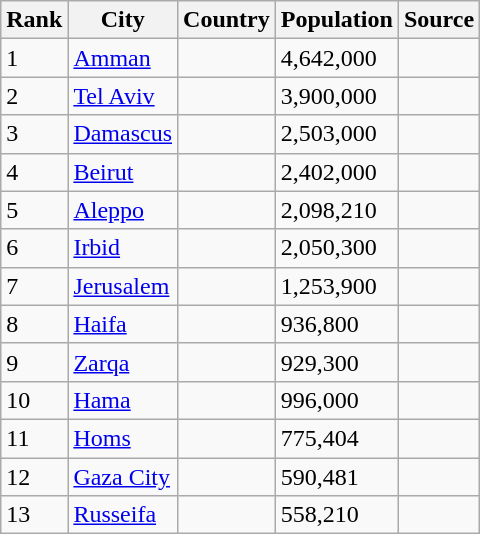<table class="wikitable sortable">
<tr>
<th>Rank</th>
<th>City</th>
<th>Country</th>
<th>Population</th>
<th>Source</th>
</tr>
<tr>
<td>1</td>
<td><a href='#'>Amman</a></td>
<td></td>
<td>4,642,000</td>
<td></td>
</tr>
<tr>
<td>2</td>
<td><a href='#'>Tel Aviv</a></td>
<td></td>
<td>3,900,000</td>
<td></td>
</tr>
<tr>
<td>3</td>
<td><a href='#'>Damascus</a></td>
<td></td>
<td>2,503,000</td>
<td></td>
</tr>
<tr>
<td>4</td>
<td><a href='#'>Beirut</a></td>
<td></td>
<td>2,402,000</td>
<td></td>
</tr>
<tr>
<td>5</td>
<td><a href='#'>Aleppo</a></td>
<td></td>
<td>2,098,210</td>
<td></td>
</tr>
<tr>
<td>6</td>
<td><a href='#'>Irbid</a></td>
<td></td>
<td>2,050,300</td>
<td></td>
</tr>
<tr>
<td>7</td>
<td><a href='#'>Jerusalem</a></td>
<td></td>
<td>1,253,900</td>
<td></td>
</tr>
<tr>
<td>8</td>
<td><a href='#'>Haifa</a></td>
<td></td>
<td>936,800</td>
<td></td>
</tr>
<tr>
<td>9</td>
<td><a href='#'>Zarqa</a></td>
<td></td>
<td>929,300</td>
<td></td>
</tr>
<tr>
<td>10</td>
<td><a href='#'>Hama</a></td>
<td></td>
<td>996,000</td>
<td></td>
</tr>
<tr>
<td>11</td>
<td><a href='#'>Homs</a></td>
<td></td>
<td>775,404</td>
<td></td>
</tr>
<tr>
<td>12</td>
<td><a href='#'>Gaza City</a></td>
<td></td>
<td>590,481</td>
<td></td>
</tr>
<tr>
<td>13</td>
<td><a href='#'>Russeifa</a></td>
<td></td>
<td>558,210</td>
<td></td>
</tr>
</table>
